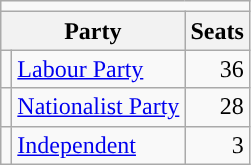<table class="wikitable" style="text-align:right">
<tr>
<td colspan="7"></td>
</tr>
<tr>
<th colspan="2">Party</th>
<th>Seats</th>
</tr>
<tr>
<td></td>
<td align="left"><a href='#'>Labour Party</a></td>
<td>36</td>
</tr>
<tr>
<td></td>
<td align="left"><a href='#'>Nationalist Party</a></td>
<td>28</td>
</tr>
<tr>
<td></td>
<td align="left"><a href='#'>Independent</a></td>
<td>3</td>
</tr>
</table>
